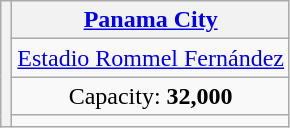<table class=wikitable style="text-align:center">
<tr>
<th rowspan=4></th>
<th><a href='#'>Panama City</a></th>
</tr>
<tr>
<td><a href='#'>Estadio Rommel Fernández</a></td>
</tr>
<tr>
<td>Capacity: <strong>32,000</strong></td>
</tr>
<tr>
<td></td>
</tr>
</table>
